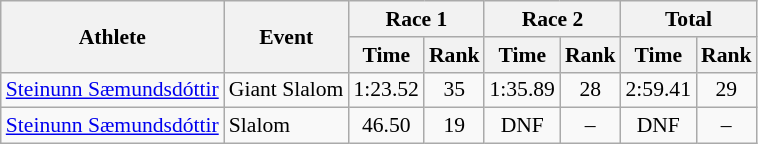<table class="wikitable" style="font-size:90%">
<tr>
<th rowspan="2">Athlete</th>
<th rowspan="2">Event</th>
<th colspan="2">Race 1</th>
<th colspan="2">Race 2</th>
<th colspan="2">Total</th>
</tr>
<tr>
<th>Time</th>
<th>Rank</th>
<th>Time</th>
<th>Rank</th>
<th>Time</th>
<th>Rank</th>
</tr>
<tr>
<td><a href='#'>Steinunn Sæmundsdóttir</a></td>
<td>Giant Slalom</td>
<td align="center">1:23.52</td>
<td align="center">35</td>
<td align="center">1:35.89</td>
<td align="center">28</td>
<td align="center">2:59.41</td>
<td align="center">29</td>
</tr>
<tr>
<td><a href='#'>Steinunn Sæmundsdóttir</a></td>
<td>Slalom</td>
<td align="center">46.50</td>
<td align="center">19</td>
<td align="center">DNF</td>
<td align="center">–</td>
<td align="center">DNF</td>
<td align="center">–</td>
</tr>
</table>
